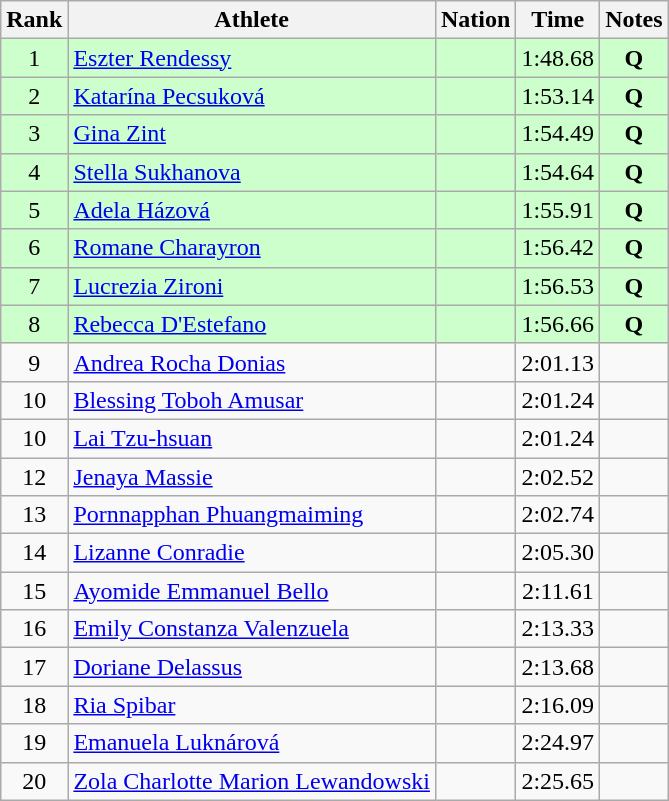<table class="wikitable sortable" style="text-align:center;">
<tr>
<th>Rank</th>
<th>Athlete</th>
<th>Nation</th>
<th>Time</th>
<th>Notes</th>
</tr>
<tr bgcolor=ccffcc>
<td>1</td>
<td align=left><a href='#'>Eszter Rendessy</a></td>
<td align=left></td>
<td>1:48.68</td>
<td><strong>Q</strong></td>
</tr>
<tr bgcolor=ccffcc>
<td>2</td>
<td align=left><a href='#'>Katarína Pecsuková</a></td>
<td align=left></td>
<td>1:53.14</td>
<td><strong>Q</strong></td>
</tr>
<tr bgcolor=ccffcc>
<td>3</td>
<td align=left><a href='#'>Gina Zint</a></td>
<td align=left></td>
<td>1:54.49</td>
<td><strong>Q</strong></td>
</tr>
<tr bgcolor=ccffcc>
<td>4</td>
<td align=left><a href='#'>Stella Sukhanova</a></td>
<td align=left></td>
<td>1:54.64</td>
<td><strong>Q</strong></td>
</tr>
<tr bgcolor=ccffcc>
<td>5</td>
<td align=left><a href='#'>Adela Házová</a></td>
<td align=left></td>
<td>1:55.91</td>
<td><strong>Q</strong></td>
</tr>
<tr bgcolor=ccffcc>
<td>6</td>
<td align=left><a href='#'>Romane Charayron</a></td>
<td align=left></td>
<td>1:56.42</td>
<td><strong>Q</strong></td>
</tr>
<tr bgcolor=ccffcc>
<td>7</td>
<td align=left><a href='#'>Lucrezia Zironi</a></td>
<td align=left></td>
<td>1:56.53</td>
<td><strong>Q</strong></td>
</tr>
<tr bgcolor=ccffcc>
<td>8</td>
<td align=left><a href='#'>Rebecca D'Estefano</a></td>
<td align=left></td>
<td>1:56.66</td>
<td><strong>Q</strong></td>
</tr>
<tr>
<td>9</td>
<td align=left><a href='#'>Andrea Rocha Donias</a></td>
<td align=left></td>
<td>2:01.13</td>
<td></td>
</tr>
<tr>
<td>10</td>
<td align=left><a href='#'>Blessing Toboh Amusar</a></td>
<td align=left></td>
<td>2:01.24</td>
<td></td>
</tr>
<tr>
<td>10</td>
<td align=left><a href='#'>Lai Tzu-hsuan</a></td>
<td align=left></td>
<td>2:01.24</td>
<td></td>
</tr>
<tr>
<td>12</td>
<td align=left><a href='#'>Jenaya Massie</a></td>
<td align=left></td>
<td>2:02.52</td>
<td></td>
</tr>
<tr>
<td>13</td>
<td align=left><a href='#'>Pornnapphan Phuangmaiming</a></td>
<td align=left></td>
<td>2:02.74</td>
<td></td>
</tr>
<tr>
<td>14</td>
<td align=left><a href='#'>Lizanne Conradie</a></td>
<td align=left></td>
<td>2:05.30</td>
<td></td>
</tr>
<tr>
<td>15</td>
<td align=left><a href='#'>Ayomide Emmanuel Bello</a></td>
<td align=left></td>
<td>2:11.61</td>
<td></td>
</tr>
<tr>
<td>16</td>
<td align=left><a href='#'>Emily Constanza Valenzuela</a></td>
<td align=left></td>
<td>2:13.33</td>
<td></td>
</tr>
<tr>
<td>17</td>
<td align=left><a href='#'>Doriane Delassus</a></td>
<td align=left></td>
<td>2:13.68</td>
<td></td>
</tr>
<tr>
<td>18</td>
<td align=left><a href='#'>Ria Spibar</a></td>
<td align=left></td>
<td>2:16.09</td>
<td></td>
</tr>
<tr>
<td>19</td>
<td align=left><a href='#'>Emanuela Luknárová</a></td>
<td align=left></td>
<td>2:24.97</td>
<td></td>
</tr>
<tr>
<td>20</td>
<td align=left><a href='#'>Zola Charlotte Marion Lewandowski</a></td>
<td align=left></td>
<td>2:25.65</td>
<td></td>
</tr>
</table>
